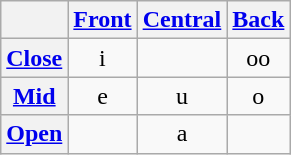<table class="wikitable" style="text-align:center;">
<tr>
<th></th>
<th><a href='#'>Front</a></th>
<th><a href='#'>Central</a></th>
<th><a href='#'>Back</a></th>
</tr>
<tr>
<th><a href='#'>Close</a></th>
<td>i </td>
<td></td>
<td>oo </td>
</tr>
<tr>
<th><a href='#'>Mid</a></th>
<td>e </td>
<td>u </td>
<td>o </td>
</tr>
<tr>
<th><a href='#'>Open</a></th>
<td></td>
<td>a </td>
<td></td>
</tr>
</table>
